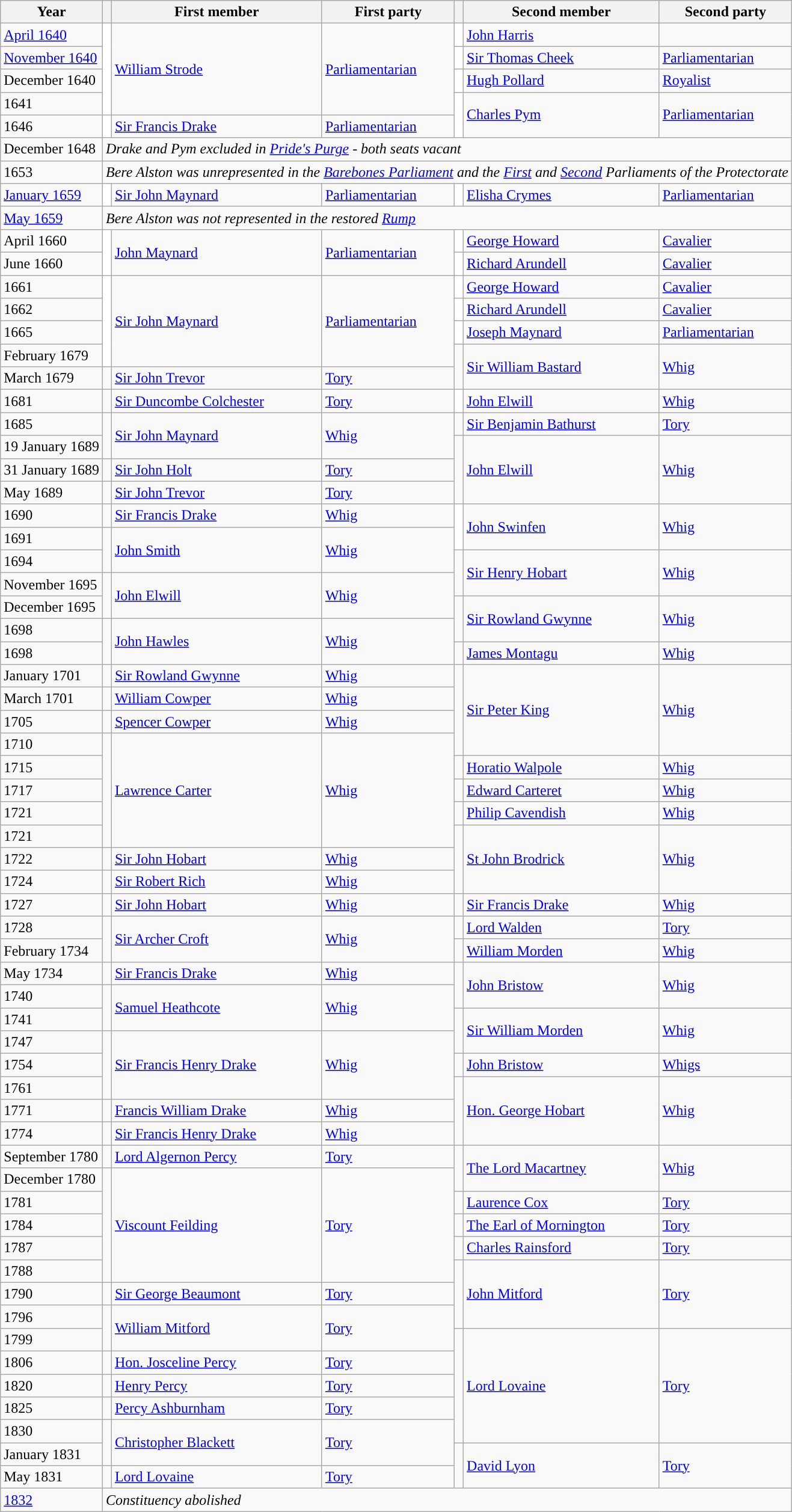<table class="wikitable">
<tr>
<th>Year</th>
<th></th>
<th>First member</th>
<th>First party</th>
<th></th>
<th>Second member</th>
<th>Second party</th>
</tr>
<tr>
<td><a href='#'>April 1640</a></td>
<td rowspan="4" style="color:inherit;background-color: white"></td>
<td rowspan="4"><a href='#'>William Strode</a></td>
<td rowspan="4"><a href='#'>Parliamentarian</a></td>
<td style="color:inherit;background-color: white"></td>
<td><a href='#'>John Harris</a></td>
<td></td>
</tr>
<tr>
<td><a href='#'>November 1640</a></td>
<td style="color:inherit;background-color: white"></td>
<td><a href='#'>Sir Thomas Cheek</a></td>
<td><a href='#'>Parliamentarian</a></td>
</tr>
<tr>
<td>December 1640</td>
<td style="color:inherit;background-color: white"></td>
<td><a href='#'>Hugh Pollard</a></td>
<td><a href='#'>Royalist</a></td>
</tr>
<tr>
<td>1641</td>
<td rowspan="2" style="color:inherit;background-color: white"></td>
<td rowspan="2"><a href='#'>Charles Pym</a></td>
<td rowspan="2"><a href='#'>Parliamentarian</a></td>
</tr>
<tr>
<td>1646</td>
<td style="color:inherit;background-color: white"></td>
<td><a href='#'>Sir Francis Drake</a></td>
<td><a href='#'>Parliamentarian</a></td>
</tr>
<tr>
<td>December 1648</td>
<td colspan="6"><em>Drake and Pym excluded in <a href='#'>Pride's Purge</a> - both seats vacant</em></td>
</tr>
<tr>
<td>1653</td>
<td colspan="6"><em>Bere Alston was unrepresented in the <a href='#'>Barebones Parliament</a> and the <a href='#'>First</a> and <a href='#'>Second</a> Parliaments of the Protectorate</em></td>
</tr>
<tr>
<td><a href='#'>January 1659</a></td>
<td style="color:inherit;background-color: white"></td>
<td><a href='#'>Sir John Maynard</a></td>
<td><a href='#'>Parliamentarian</a></td>
<td style="color:inherit;background-color: white"></td>
<td><a href='#'>Elisha Crymes</a></td>
<td><a href='#'>Parliamentarian</a></td>
</tr>
<tr>
<td><a href='#'>May 1659</a></td>
<td colspan="6"><em>Bere Alston was not represented in the restored <a href='#'>Rump</a></em></td>
</tr>
<tr>
<td>April 1660</td>
<td rowspan="2" style="color:inherit;background-color: white"></td>
<td rowspan = "2"><a href='#'>John Maynard</a></td>
<td rowspan = "2"><a href='#'>Parliamentarian</a></td>
<td style="color:inherit;background-color: white"></td>
<td><a href='#'>George Howard</a></td>
<td><a href='#'>Cavalier</a></td>
</tr>
<tr>
<td>June 1660</td>
<td style="color:inherit;background-color: white"></td>
<td><a href='#'>Richard Arundell</a></td>
<td><a href='#'>Cavalier</a></td>
</tr>
<tr>
<td>1661</td>
<td rowspan="4" style="color:inherit;background-color: white"></td>
<td rowspan="4"><a href='#'>Sir John Maynard</a></td>
<td rowspan="4"><a href='#'>Parliamentarian</a></td>
<td style="color:inherit;background-color: white"></td>
<td><a href='#'>George Howard</a></td>
<td><a href='#'>Cavalier</a></td>
</tr>
<tr>
<td>1662</td>
<td style="color:inherit;background-color: white"></td>
<td><a href='#'>Richard Arundell</a></td>
<td><a href='#'>Cavalier</a></td>
</tr>
<tr>
<td>1665</td>
<td style="color:inherit;background-color: white"></td>
<td><a href='#'>Joseph Maynard</a></td>
<td><a href='#'>Parliamentarian</a></td>
</tr>
<tr>
<td>February 1679</td>
<td rowspan="2" style="color:inherit;background-color: "></td>
<td rowspan="2"><a href='#'>Sir William Bastard</a></td>
<td rowspan="2"><a href='#'>Whig</a></td>
</tr>
<tr>
<td>March 1679</td>
<td style="color:inherit;background-color: "></td>
<td><a href='#'>Sir John Trevor</a></td>
<td><a href='#'>Tory</a></td>
</tr>
<tr>
<td>1681</td>
<td style="color:inherit;background-color: "></td>
<td><a href='#'>Sir Duncombe Colchester</a></td>
<td><a href='#'>Tory</a></td>
<td style="color:inherit;background-color: white"></td>
<td><a href='#'>John Elwill</a></td>
<td><a href='#'>Whig</a></td>
</tr>
<tr>
<td>1685</td>
<td rowspan="2" style="color:inherit;background-color: "></td>
<td rowspan="2"><a href='#'>Sir John Maynard</a></td>
<td rowspan="2"><a href='#'>Whig</a></td>
<td style="color:inherit;background-color: "></td>
<td><a href='#'>Sir Benjamin Bathurst</a></td>
<td><a href='#'>Tory</a></td>
</tr>
<tr>
<td>19 January 1689</td>
<td rowspan="3" style="color:inherit;background-color: "></td>
<td rowspan="3"><a href='#'>John Elwill</a></td>
<td rowspan="3"><a href='#'>Whig</a></td>
</tr>
<tr>
<td>31 January 1689</td>
<td style="color:inherit;background-color: "></td>
<td><a href='#'>Sir John Holt</a></td>
<td><a href='#'>Tory</a></td>
</tr>
<tr>
<td>May 1689</td>
<td style="color:inherit;background-color: "></td>
<td><a href='#'>Sir John Trevor</a></td>
<td><a href='#'>Tory</a></td>
</tr>
<tr>
<td>1690</td>
<td style="color:inherit;background-color: "></td>
<td><a href='#'>Sir Francis Drake</a></td>
<td><a href='#'>Whig</a></td>
<td rowspan="2" style="color:inherit;background-color: white"></td>
<td rowspan="2"><a href='#'>John Swinfen</a></td>
<td rowspan="2"><a href='#'>Whig</a></td>
</tr>
<tr>
<td>1691</td>
<td rowspan="2" style="color:inherit;background-color: "></td>
<td rowspan="2"><a href='#'>John Smith</a></td>
<td rowspan="2"><a href='#'>Whig</a></td>
</tr>
<tr>
<td>1694</td>
<td rowspan="2" style="color:inherit;background-color: "></td>
<td rowspan="2"><a href='#'>Sir Henry Hobart</a></td>
<td rowspan="2"><a href='#'>Whig</a></td>
</tr>
<tr>
<td>November 1695</td>
<td rowspan="2" style="color:inherit;background-color: "></td>
<td rowspan="2"><a href='#'>John Elwill</a></td>
<td rowspan="2"><a href='#'>Whig</a></td>
</tr>
<tr>
<td>December 1695</td>
<td rowspan="2" style="color:inherit;background-color: "></td>
<td rowspan="2"><a href='#'>Sir Rowland Gwynne</a></td>
<td rowspan="2"><a href='#'>Whig</a></td>
</tr>
<tr>
<td>1698</td>
<td rowspan="2" style="color:inherit;background-color: "></td>
<td rowspan="2"><a href='#'>John Hawles</a></td>
<td rowspan="2"><a href='#'>Whig</a></td>
</tr>
<tr>
<td>1698</td>
<td style="color:inherit;background-color: "></td>
<td><a href='#'>James Montagu</a></td>
<td><a href='#'>Whig</a></td>
</tr>
<tr>
<td>January 1701</td>
<td style="color:inherit;background-color: "></td>
<td><a href='#'>Sir Rowland Gwynne</a></td>
<td><a href='#'>Whig</a> </td>
<td rowspan="4" style="color:inherit;background-color: "></td>
<td rowspan="4"><a href='#'>Sir Peter King</a></td>
<td rowspan="4"><a href='#'>Whig</a></td>
</tr>
<tr>
<td>March 1701</td>
<td style="color:inherit;background-color: "></td>
<td><a href='#'>William Cowper</a></td>
<td><a href='#'>Whig</a></td>
</tr>
<tr>
<td>1705</td>
<td style="color:inherit;background-color: "></td>
<td><a href='#'>Spencer Cowper</a></td>
<td><a href='#'>Whig</a></td>
</tr>
<tr>
<td>1710</td>
<td rowspan="5" style="color:inherit;background-color: "></td>
<td rowspan="5"><a href='#'>Lawrence Carter</a></td>
<td rowspan="5"><a href='#'>Whig</a></td>
</tr>
<tr>
<td>1715</td>
<td style="color:inherit;background-color: "></td>
<td><a href='#'>Horatio Walpole</a></td>
<td><a href='#'>Whig</a></td>
</tr>
<tr>
<td>1717</td>
<td style="color:inherit;background-color: "></td>
<td><a href='#'>Edward Carteret</a></td>
<td><a href='#'>Whig</a></td>
</tr>
<tr>
<td>1721</td>
<td style="color:inherit;background-color: "></td>
<td><a href='#'>Philip Cavendish</a></td>
<td><a href='#'>Whig</a></td>
</tr>
<tr>
<td>1721</td>
<td rowspan="3" style="color:inherit;background-color: "></td>
<td rowspan="3"><a href='#'>St John Brodrick</a></td>
<td rowspan="3"><a href='#'>Whig</a></td>
</tr>
<tr>
<td>1722</td>
<td style="color:inherit;background-color: "></td>
<td><a href='#'>Sir John Hobart</a></td>
<td><a href='#'>Whig</a></td>
</tr>
<tr>
<td>1724</td>
<td style="color:inherit;background-color: "></td>
<td><a href='#'>Sir Robert Rich</a></td>
<td><a href='#'>Whig</a></td>
</tr>
<tr>
<td>1727</td>
<td style="color:inherit;background-color: "></td>
<td><a href='#'>Sir John Hobart</a></td>
<td><a href='#'>Whig</a></td>
<td style="color:inherit;background-color: "></td>
<td><a href='#'>Sir Francis Drake</a></td>
<td><a href='#'>Whig</a></td>
</tr>
<tr>
<td>1728</td>
<td rowspan="2" style="color:inherit;background-color: "></td>
<td rowspan="2"><a href='#'>Sir Archer Croft</a></td>
<td rowspan="2"><a href='#'>Whig</a></td>
<td style="color:inherit;background-color: "></td>
<td><a href='#'>Lord Walden</a></td>
<td><a href='#'>Tory</a></td>
</tr>
<tr>
<td>February 1734</td>
<td style="color:inherit;background-color: "></td>
<td><a href='#'>William Morden</a></td>
<td><a href='#'>Whig</a></td>
</tr>
<tr>
<td>May 1734</td>
<td style="color:inherit;background-color: "></td>
<td><a href='#'>Sir Francis Drake</a></td>
<td><a href='#'>Whig</a></td>
<td rowspan="2" style="color:inherit;background-color: "></td>
<td rowspan="2"><a href='#'>John Bristow</a></td>
<td rowspan="2"><a href='#'>Whig</a></td>
</tr>
<tr>
<td>1740</td>
<td rowspan="2" style="color:inherit;background-color: "></td>
<td rowspan="2"><a href='#'>Samuel Heathcote</a></td>
<td rowspan="2"><a href='#'>Whig</a></td>
</tr>
<tr>
<td>1741</td>
<td rowspan="2" style="color:inherit;background-color: "></td>
<td rowspan="2"><a href='#'>Sir William Morden</a></td>
<td rowspan="2"><a href='#'>Whig</a></td>
</tr>
<tr>
<td>1747</td>
<td rowspan="3" style="color:inherit;background-color: "></td>
<td rowspan="3"><a href='#'>Sir Francis Henry Drake</a></td>
<td rowspan="3"><a href='#'>Whig</a></td>
</tr>
<tr>
<td>1754</td>
<td style="color:inherit;background-color: "></td>
<td><a href='#'>John Bristow</a></td>
<td><a href='#'>Whigs</a></td>
</tr>
<tr>
<td>1761</td>
<td rowspan="3" style="color:inherit;background-color: "></td>
<td rowspan="3"><a href='#'>Hon. George Hobart</a></td>
<td rowspan="3"><a href='#'>Whig</a></td>
</tr>
<tr>
<td>1771</td>
<td style="color:inherit;background-color: "></td>
<td><a href='#'>Francis William Drake</a></td>
<td><a href='#'>Whig</a></td>
</tr>
<tr>
<td>1774</td>
<td style="color:inherit;background-color: "></td>
<td><a href='#'>Sir Francis Henry Drake</a></td>
<td><a href='#'>Whig</a></td>
</tr>
<tr>
<td>September 1780</td>
<td style="color:inherit;background-color: "></td>
<td><a href='#'>Lord Algernon Percy</a></td>
<td><a href='#'>Tory</a></td>
<td rowspan="2" style="color:inherit;background-color: "></td>
<td rowspan="2"><a href='#'>The Lord Macartney</a></td>
<td rowspan="2"><a href='#'>Whig</a></td>
</tr>
<tr>
<td>December 1780</td>
<td rowspan="5" style="color:inherit;background-color: "></td>
<td rowspan="5"><a href='#'>Viscount Feilding</a></td>
<td rowspan="5"><a href='#'>Tory</a></td>
</tr>
<tr>
<td>1781</td>
<td style="color:inherit;background-color: "></td>
<td><a href='#'>Laurence Cox</a></td>
<td><a href='#'>Tory</a></td>
</tr>
<tr>
<td>1784</td>
<td style="color:inherit;background-color: "></td>
<td><a href='#'>The Earl of Mornington</a></td>
<td><a href='#'>Tory</a></td>
</tr>
<tr>
<td>1787</td>
<td style="color:inherit;background-color: "></td>
<td><a href='#'>Charles Rainsford</a></td>
<td><a href='#'>Tory</a></td>
</tr>
<tr>
<td>1788</td>
<td rowspan="3" style="color:inherit;background-color: "></td>
<td rowspan="3"><a href='#'>John Mitford</a></td>
<td rowspan="3"><a href='#'>Tory</a></td>
</tr>
<tr>
<td>1790</td>
<td style="color:inherit;background-color: "></td>
<td><a href='#'>Sir George Beaumont</a></td>
<td><a href='#'>Tory</a></td>
</tr>
<tr>
<td>1796</td>
<td rowspan="2" style="color:inherit;background-color: "></td>
<td rowspan="2"><a href='#'>William Mitford</a></td>
<td rowspan="2"><a href='#'>Tory</a></td>
</tr>
<tr>
<td>1799</td>
<td rowspan="5" style="color:inherit;background-color: "></td>
<td rowspan="5"><a href='#'>Lord Lovaine</a></td>
<td rowspan="5"><a href='#'>Tory</a></td>
</tr>
<tr>
<td>1806</td>
<td style="color:inherit;background-color: "></td>
<td><a href='#'>Hon. Josceline Percy</a></td>
<td><a href='#'>Tory</a></td>
</tr>
<tr>
<td>1820</td>
<td style="color:inherit;background-color: "></td>
<td><a href='#'>Henry Percy</a></td>
<td><a href='#'>Tory</a></td>
</tr>
<tr>
<td>1825</td>
<td style="color:inherit;background-color: "></td>
<td><a href='#'>Percy Ashburnham</a></td>
<td><a href='#'>Tory</a></td>
</tr>
<tr>
<td>1830</td>
<td rowspan="2" style="color:inherit;background-color: "></td>
<td rowspan="2"><a href='#'>Christopher Blackett</a></td>
<td rowspan="2"><a href='#'>Tory</a></td>
</tr>
<tr>
<td>January 1831</td>
<td rowspan="2" style="color:inherit;background-color: "></td>
<td rowspan="2"><a href='#'>David Lyon</a></td>
<td rowspan="2"><a href='#'>Tory</a></td>
</tr>
<tr>
<td>May 1831</td>
<td style="color:inherit;background-color: "></td>
<td><a href='#'>Lord Lovaine</a></td>
<td><a href='#'>Tory</a></td>
</tr>
<tr>
<td><a href='#'>1832</a></td>
<td colspan="6"><em>Constituency abolished</em></td>
</tr>
</table>
